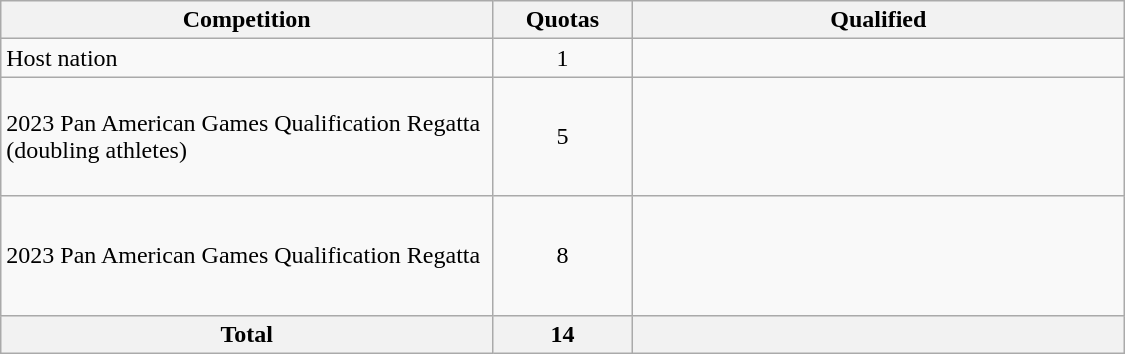<table class = "wikitable" width=750>
<tr>
<th width=300>Competition</th>
<th width=80>Quotas</th>
<th width=300>Qualified</th>
</tr>
<tr>
<td>Host nation</td>
<td align="center">1</td>
<td></td>
</tr>
<tr>
<td>2023 Pan American Games Qualification Regatta (doubling athletes)</td>
<td align="center">5</td>
<td><br><br><br><br></td>
</tr>
<tr>
<td>2023 Pan American Games Qualification Regatta</td>
<td align="center">8</td>
<td><br><br><br><br></td>
</tr>
<tr>
<th>Total</th>
<th>14</th>
<th></th>
</tr>
</table>
